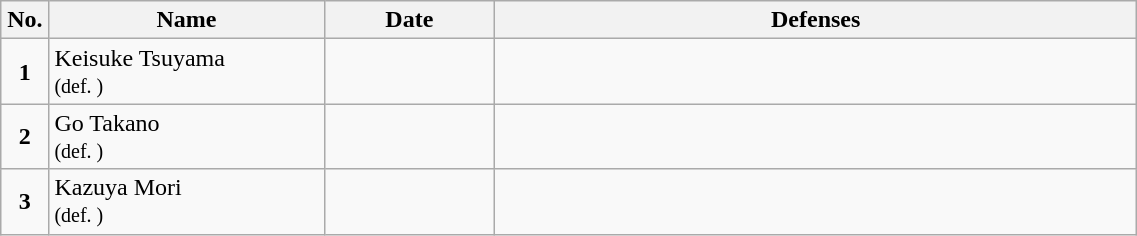<table class="wikitable" style="width:60%; font-size:100%;">
<tr>
<th style= width:1%;">No.</th>
<th style= width:21%;">Name</th>
<th style=width:13%;">Date</th>
<th style= width:49%;">Defenses</th>
</tr>
<tr>
<td align=center><strong>1</strong></td>
<td align=left> Keisuke Tsuyama <br><small>(def. )</small></td>
<td align=center></td>
<td></td>
</tr>
<tr>
<td align=center><strong>2</strong></td>
<td align=left> Go Takano <br><small>(def. )</small></td>
<td align=center></td>
<td></td>
</tr>
<tr>
<td align=center><strong>3</strong></td>
<td align=left> Kazuya Mori <br><small>(def. )</small></td>
<td align=center></td>
<td></td>
</tr>
</table>
